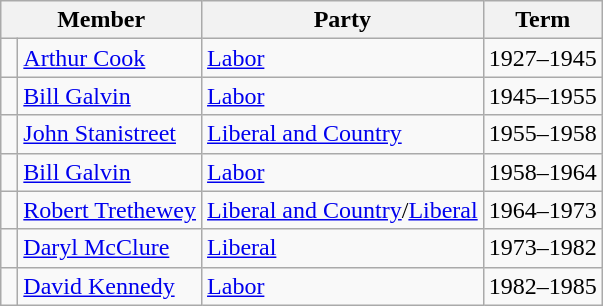<table class="wikitable">
<tr>
<th colspan="2">Member</th>
<th>Party</th>
<th>Term</th>
</tr>
<tr>
<td> </td>
<td><a href='#'>Arthur Cook</a></td>
<td><a href='#'>Labor</a></td>
<td>1927–1945</td>
</tr>
<tr>
<td> </td>
<td><a href='#'>Bill Galvin</a></td>
<td><a href='#'>Labor</a></td>
<td>1945–1955</td>
</tr>
<tr>
<td> </td>
<td><a href='#'>John Stanistreet</a></td>
<td><a href='#'>Liberal and Country</a></td>
<td>1955–1958</td>
</tr>
<tr>
<td> </td>
<td><a href='#'>Bill Galvin</a></td>
<td><a href='#'>Labor</a></td>
<td>1958–1964</td>
</tr>
<tr>
<td> </td>
<td rows=2><a href='#'>Robert Trethewey</a></td>
<td><a href='#'>Liberal and Country</a>/<a href='#'>Liberal</a></td>
<td>1964–1973</td>
</tr>
<tr>
<td> </td>
<td><a href='#'>Daryl McClure</a></td>
<td><a href='#'>Liberal</a></td>
<td>1973–1982</td>
</tr>
<tr>
<td> </td>
<td><a href='#'>David Kennedy</a></td>
<td><a href='#'>Labor</a></td>
<td>1982–1985</td>
</tr>
</table>
